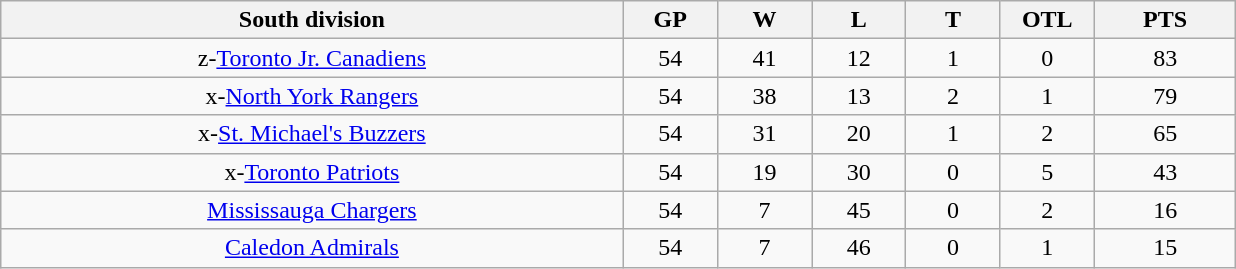<table class="wikitable" style="text-align:center">
<tr>
<th bgcolor="#DDDDFF" width="33%">South division</th>
<th bgcolor="#DDDDFF" width="5%">GP</th>
<th bgcolor="#DDDDFF" width="5%">W</th>
<th bgcolor="#DDDDFF" width="5%">L</th>
<th bgcolor="#DDDDFF" width="5%">T</th>
<th bgcolor="#DDDDFF" width="5%">OTL</th>
<th bgcolor="#DDDDFF" width="7.5%">PTS</th>
</tr>
<tr>
<td>z-<a href='#'>Toronto Jr. Canadiens</a></td>
<td>54</td>
<td>41</td>
<td>12</td>
<td>1</td>
<td>0</td>
<td>83</td>
</tr>
<tr>
<td>x-<a href='#'>North York Rangers</a></td>
<td>54</td>
<td>38</td>
<td>13</td>
<td>2</td>
<td>1</td>
<td>79</td>
</tr>
<tr>
<td>x-<a href='#'>St. Michael's Buzzers</a></td>
<td>54</td>
<td>31</td>
<td>20</td>
<td>1</td>
<td>2</td>
<td>65</td>
</tr>
<tr>
<td>x-<a href='#'>Toronto Patriots</a></td>
<td>54</td>
<td>19</td>
<td>30</td>
<td>0</td>
<td>5</td>
<td>43</td>
</tr>
<tr>
<td><a href='#'>Mississauga Chargers</a></td>
<td>54</td>
<td>7</td>
<td>45</td>
<td>0</td>
<td>2</td>
<td>16</td>
</tr>
<tr>
<td><a href='#'>Caledon Admirals</a></td>
<td>54</td>
<td>7</td>
<td>46</td>
<td>0</td>
<td>1</td>
<td>15</td>
</tr>
</table>
